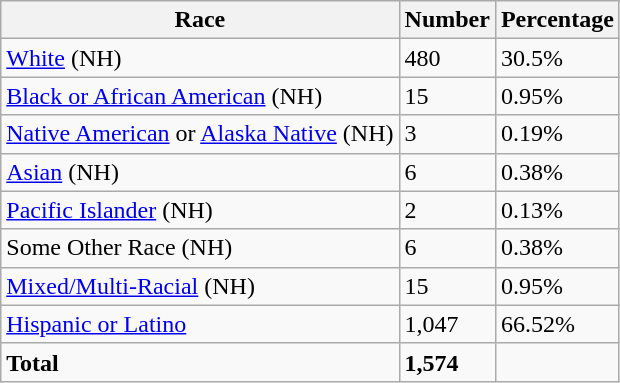<table class="wikitable">
<tr>
<th>Race</th>
<th>Number</th>
<th>Percentage</th>
</tr>
<tr>
<td><a href='#'>White</a> (NH)</td>
<td>480</td>
<td>30.5%</td>
</tr>
<tr>
<td><a href='#'>Black or African American</a> (NH)</td>
<td>15</td>
<td>0.95%</td>
</tr>
<tr>
<td><a href='#'>Native American</a> or <a href='#'>Alaska Native</a> (NH)</td>
<td>3</td>
<td>0.19%</td>
</tr>
<tr>
<td><a href='#'>Asian</a> (NH)</td>
<td>6</td>
<td>0.38%</td>
</tr>
<tr>
<td><a href='#'>Pacific Islander</a> (NH)</td>
<td>2</td>
<td>0.13%</td>
</tr>
<tr>
<td>Some Other Race (NH)</td>
<td>6</td>
<td>0.38%</td>
</tr>
<tr>
<td><a href='#'>Mixed/Multi-Racial</a> (NH)</td>
<td>15</td>
<td>0.95%</td>
</tr>
<tr>
<td><a href='#'>Hispanic or Latino</a></td>
<td>1,047</td>
<td>66.52%</td>
</tr>
<tr>
<td><strong>Total</strong></td>
<td><strong>1,574</strong></td>
<td></td>
</tr>
</table>
